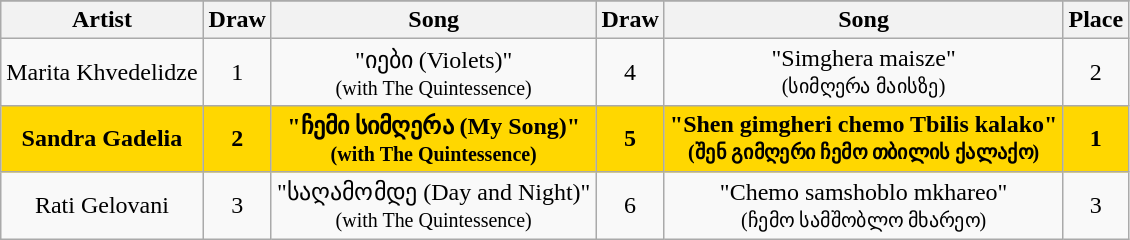<table class="sortable wikitable" style="text-align:center;">
<tr>
</tr>
<tr>
<th>Artist</th>
<th>Draw</th>
<th>Song</th>
<th>Draw</th>
<th>Song</th>
<th>Place</th>
</tr>
<tr>
<td>Marita Khvedelidze</td>
<td>1</td>
<td>"იები (Violets)"<br><small>(with The Quintessence)</small></td>
<td>4</td>
<td>"Simghera maisze"<br><small>(სიმღერა მაისზე)</small></td>
<td>2</td>
</tr>
<tr style="font-weight:Bold; background:gold;">
<td>Sandra Gadelia</td>
<td>2</td>
<td>"ჩემი სიმღერა (My Song)"<br><small>(with The Quintessence)</small></td>
<td>5</td>
<td>"Shen gimgheri chemo Tbilis kalako"<br><small>(შენ გიმღერი ჩემო თბილის ქალაქო)</small></td>
<td>1</td>
</tr>
<tr>
<td>Rati Gelovani</td>
<td>3</td>
<td>"საღამომდე (Day and Night)"<br><small>(with The Quintessence)</small></td>
<td>6</td>
<td>"Chemo samshoblo mkhareo"<br><small>(ჩემო სამშობლო მხარეო)</small></td>
<td>3</td>
</tr>
</table>
